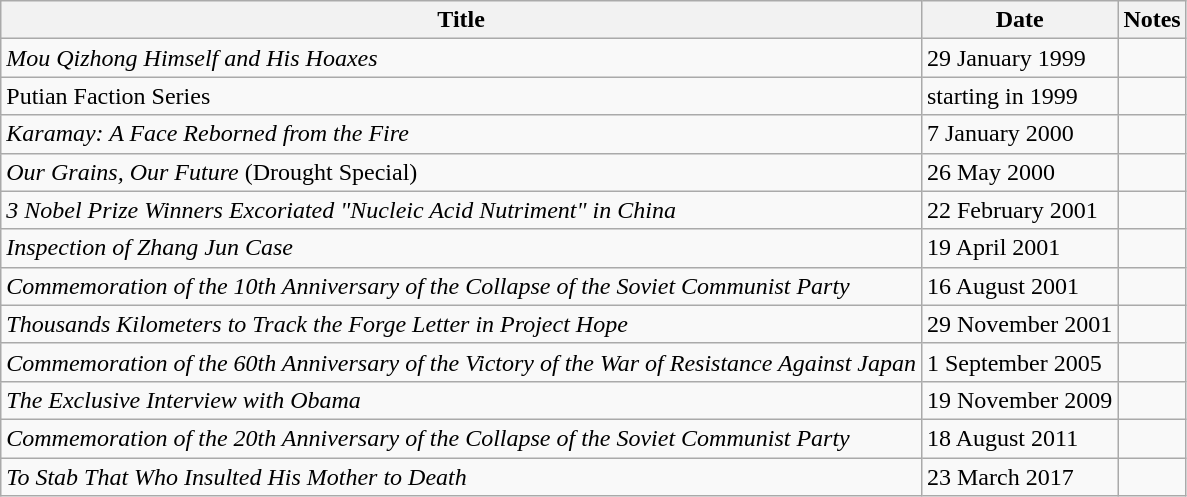<table class="wikitable">
<tr>
<th>Title</th>
<th>Date</th>
<th>Notes</th>
</tr>
<tr>
<td><em>Mou Qizhong Himself and His Hoaxes</em></td>
<td>29 January 1999</td>
<td></td>
</tr>
<tr>
<td>Putian Faction Series</td>
<td>starting in 1999</td>
<td></td>
</tr>
<tr>
<td><em>Karamay: A Face Reborned from the Fire</em></td>
<td>7 January 2000</td>
<td></td>
</tr>
<tr>
<td><em>Our Grains, Our Future</em> (Drought Special)</td>
<td>26 May 2000</td>
<td></td>
</tr>
<tr>
<td><em>3 Nobel Prize Winners Excoriated "Nucleic Acid Nutriment" in China</em></td>
<td>22 February 2001</td>
<td></td>
</tr>
<tr>
<td><em>Inspection of Zhang Jun Case</em></td>
<td>19 April 2001</td>
<td></td>
</tr>
<tr>
<td><em>Commemoration of the 10th Anniversary of the Collapse of the Soviet Communist Party</em></td>
<td>16 August 2001</td>
<td></td>
</tr>
<tr>
<td><em>Thousands Kilometers to Track the Forge Letter in Project Hope</em></td>
<td>29 November 2001</td>
<td></td>
</tr>
<tr>
<td><em>Commemoration of the 60th Anniversary of the Victory of the War of Resistance Against Japan</em></td>
<td>1 September 2005</td>
<td></td>
</tr>
<tr>
<td><em>The Exclusive Interview with Obama</em></td>
<td>19 November 2009</td>
<td></td>
</tr>
<tr>
<td><em>Commemoration of the 20th Anniversary of the Collapse of the Soviet Communist Party</em></td>
<td>18 August 2011</td>
<td></td>
</tr>
<tr>
<td><em>To Stab That Who Insulted His Mother to Death</em></td>
<td>23 March 2017</td>
<td></td>
</tr>
</table>
